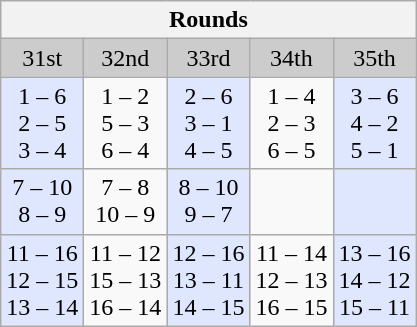<table class="wikitable">
<tr>
<th colspan="5">Rounds</th>
</tr>
<tr>
<td align="center" bgcolor="#CCCCCC">31st</td>
<td align="center" bgcolor="#CCCCCC">32nd</td>
<td align="center" bgcolor="#CCCCCC">33rd</td>
<td align="center" bgcolor="#CCCCCC">34th</td>
<td align="center" bgcolor="#CCCCCC">35th</td>
</tr>
<tr>
<td align="center" bgcolor="#DFE7FF">1 – 6<br>2 – 5<br>3 – 4</td>
<td align="center">1 – 2<br>5 – 3<br>6 – 4</td>
<td align="center" bgcolor="#DFE7FF">2 – 6<br>3 – 1<br>4 – 5</td>
<td align="center">1 – 4<br>2 – 3<br>6 – 5</td>
<td align="center" bgcolor="#DFE7FF">3 – 6<br>4 – 2<br>5 – 1</td>
</tr>
<tr>
<td align="center" bgcolor="#DFE7FF">7 – 10<br>8 – 9</td>
<td align="center">7 – 8<br>10 – 9</td>
<td align="center" bgcolor="#DFE7FF">8 – 10<br>9 – 7</td>
<td align="center"><br></td>
<td align="center" bgcolor="#DFE7FF"><br></td>
</tr>
<tr>
<td align="center" bgcolor="#DFE7FF">11 – 16<br>12 – 15<br>13 – 14</td>
<td align="center">11 – 12<br>15 – 13<br>16 – 14</td>
<td align="center" bgcolor="#DFE7FF">12 – 16<br>13 – 11<br>14 – 15</td>
<td align="center">11 – 14<br>12 – 13<br>16 – 15</td>
<td align="center" bgcolor="#DFE7FF">13 – 16<br>14 – 12<br>15 – 11</td>
</tr>
</table>
